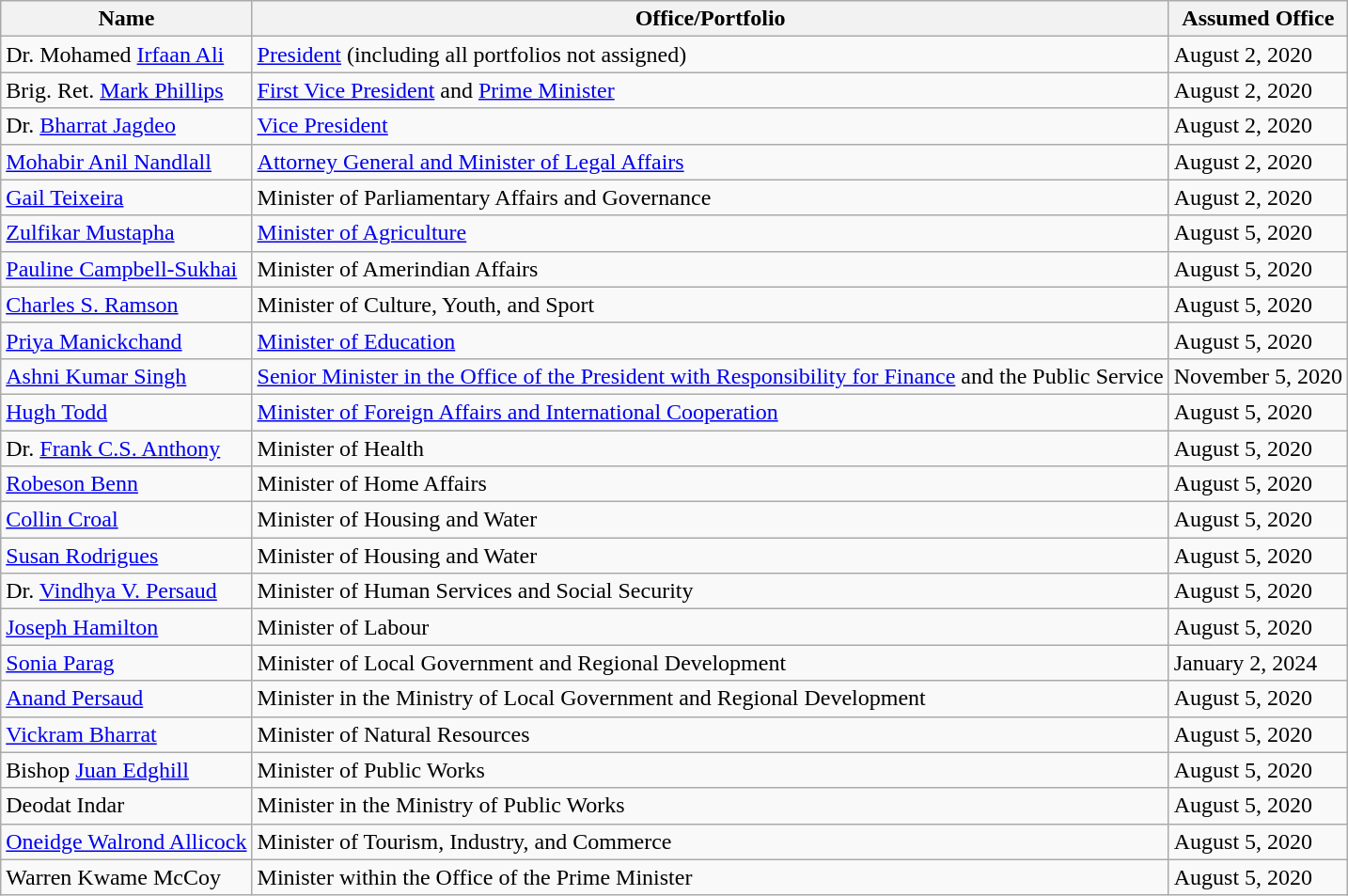<table class="wikitable">
<tr>
<th>Name</th>
<th>Office/Portfolio</th>
<th>Assumed Office</th>
</tr>
<tr>
<td>Dr. Mohamed <a href='#'>Irfaan Ali</a></td>
<td><a href='#'>President</a> (including all portfolios not assigned)</td>
<td>August 2, 2020</td>
</tr>
<tr>
<td>Brig. Ret. <a href='#'>Mark Phillips</a></td>
<td><a href='#'>First Vice President</a> and <a href='#'>Prime Minister</a></td>
<td>August 2, 2020</td>
</tr>
<tr>
<td>Dr. <a href='#'>Bharrat Jagdeo</a></td>
<td><a href='#'>Vice President</a></td>
<td>August 2, 2020</td>
</tr>
<tr>
<td><a href='#'>Mohabir Anil Nandlall</a></td>
<td><a href='#'>Attorney General and Minister of Legal Affairs</a></td>
<td>August 2, 2020</td>
</tr>
<tr>
<td><a href='#'>Gail Teixeira</a></td>
<td>Minister of Parliamentary Affairs and Governance</td>
<td>August 2, 2020</td>
</tr>
<tr>
<td><a href='#'>Zulfikar Mustapha</a></td>
<td><a href='#'>Minister of Agriculture</a></td>
<td>August 5, 2020</td>
</tr>
<tr>
<td><a href='#'>Pauline Campbell-Sukhai</a></td>
<td>Minister of Amerindian Affairs</td>
<td>August 5, 2020</td>
</tr>
<tr>
<td><a href='#'>Charles S. Ramson</a></td>
<td>Minister of Culture, Youth, and Sport</td>
<td>August 5, 2020</td>
</tr>
<tr>
<td><a href='#'>Priya Manickchand</a></td>
<td><a href='#'>Minister of Education</a></td>
<td>August 5, 2020</td>
</tr>
<tr>
<td><a href='#'>Ashni Kumar Singh</a></td>
<td><a href='#'>Senior Minister in the Office of the President with Responsibility for Finance</a> and the Public Service</td>
<td>November 5, 2020</td>
</tr>
<tr>
<td><a href='#'>Hugh Todd</a></td>
<td><a href='#'>Minister of Foreign Affairs and International Cooperation</a></td>
<td>August 5, 2020</td>
</tr>
<tr>
<td>Dr. <a href='#'>Frank C.S. Anthony</a></td>
<td>Minister of Health</td>
<td>August 5, 2020</td>
</tr>
<tr>
<td><a href='#'>Robeson Benn</a></td>
<td>Minister of Home Affairs</td>
<td>August 5, 2020</td>
</tr>
<tr>
<td><a href='#'>Collin Croal</a></td>
<td>Minister of Housing and Water</td>
<td>August 5, 2020</td>
</tr>
<tr>
<td><a href='#'>Susan Rodrigues</a></td>
<td>Minister of Housing and Water</td>
<td>August 5, 2020</td>
</tr>
<tr>
<td>Dr. <a href='#'>Vindhya V. Persaud</a></td>
<td>Minister of Human Services and Social Security</td>
<td>August 5, 2020</td>
</tr>
<tr>
<td><a href='#'>Joseph Hamilton</a></td>
<td>Minister of Labour</td>
<td>August 5, 2020</td>
</tr>
<tr>
<td><a href='#'>Sonia Parag</a></td>
<td>Minister of Local Government and Regional Development</td>
<td>January 2, 2024</td>
</tr>
<tr>
<td><a href='#'>Anand Persaud</a></td>
<td>Minister in the Ministry of Local Government and Regional Development</td>
<td>August 5, 2020</td>
</tr>
<tr>
<td><a href='#'>Vickram Bharrat</a></td>
<td>Minister of Natural Resources</td>
<td>August 5, 2020</td>
</tr>
<tr>
<td>Bishop <a href='#'>Juan Edghill</a></td>
<td>Minister of Public Works</td>
<td>August 5, 2020</td>
</tr>
<tr>
<td>Deodat Indar</td>
<td>Minister in the Ministry of Public Works</td>
<td>August 5, 2020</td>
</tr>
<tr>
<td><a href='#'>Oneidge Walrond Allicock</a></td>
<td>Minister of Tourism, Industry, and Commerce</td>
<td>August 5, 2020</td>
</tr>
<tr>
<td>Warren Kwame McCoy</td>
<td>Minister within the Office of the Prime Minister</td>
<td>August 5, 2020</td>
</tr>
</table>
